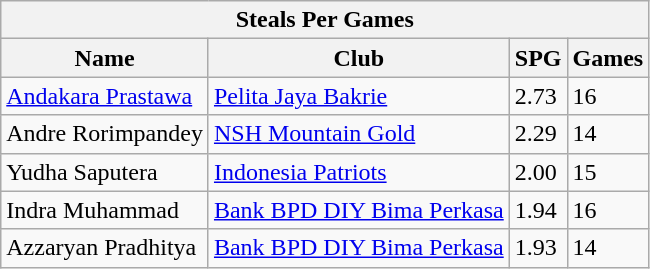<table class="wikitable">
<tr>
<th colspan="4"><strong>Steals Per Games</strong></th>
</tr>
<tr>
<th>Name</th>
<th>Club</th>
<th>SPG</th>
<th>Games</th>
</tr>
<tr>
<td> <a href='#'>Andakara Prastawa</a></td>
<td><a href='#'>Pelita Jaya Bakrie</a></td>
<td>2.73</td>
<td>16</td>
</tr>
<tr>
<td> Andre Rorimpandey</td>
<td><a href='#'>NSH Mountain Gold</a></td>
<td>2.29</td>
<td>14</td>
</tr>
<tr>
<td> Yudha Saputera</td>
<td><a href='#'>Indonesia Patriots</a></td>
<td>2.00</td>
<td>15</td>
</tr>
<tr>
<td> Indra Muhammad</td>
<td><a href='#'>Bank BPD DIY Bima Perkasa</a></td>
<td>1.94</td>
<td>16</td>
</tr>
<tr>
<td> Azzaryan Pradhitya</td>
<td><a href='#'>Bank BPD DIY Bima Perkasa</a></td>
<td>1.93</td>
<td>14</td>
</tr>
</table>
